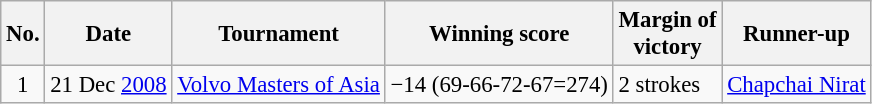<table class="wikitable" style="font-size:95%;">
<tr>
<th>No.</th>
<th>Date</th>
<th>Tournament</th>
<th>Winning score</th>
<th>Margin of<br>victory</th>
<th>Runner-up</th>
</tr>
<tr>
<td align=center>1</td>
<td align=right>21 Dec <a href='#'>2008</a></td>
<td><a href='#'>Volvo Masters of Asia</a></td>
<td>−14 (69-66-72-67=274)</td>
<td>2 strokes</td>
<td> <a href='#'>Chapchai Nirat</a></td>
</tr>
</table>
